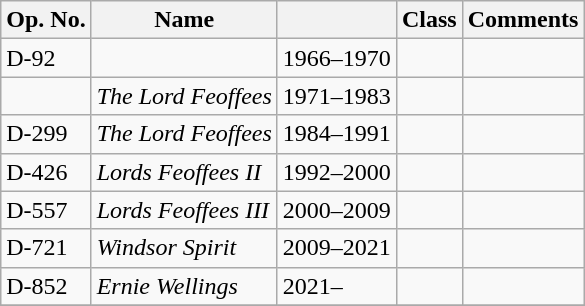<table class="wikitable">
<tr>
<th>Op. No.</th>
<th>Name</th>
<th></th>
<th>Class</th>
<th>Comments</th>
</tr>
<tr>
<td>D-92</td>
<td></td>
<td>1966–1970</td>
<td></td>
<td></td>
</tr>
<tr>
<td></td>
<td><em>The Lord Feoffees</em></td>
<td>1971–1983</td>
<td></td>
<td></td>
</tr>
<tr>
<td>D-299</td>
<td><em>The Lord Feoffees</em></td>
<td>1984–1991</td>
<td></td>
<td></td>
</tr>
<tr>
<td>D-426</td>
<td><em>Lords Feoffees II</em></td>
<td>1992–2000</td>
<td></td>
<td></td>
</tr>
<tr>
<td>D-557</td>
<td><em>Lords Feoffees III</em></td>
<td>2000–2009</td>
<td></td>
<td></td>
</tr>
<tr>
<td>D-721</td>
<td><em>Windsor Spirit</em></td>
<td>2009–2021</td>
<td></td>
<td></td>
</tr>
<tr>
<td>D-852</td>
<td><em>Ernie Wellings</em></td>
<td>2021–</td>
<td></td>
<td></td>
</tr>
<tr>
</tr>
</table>
